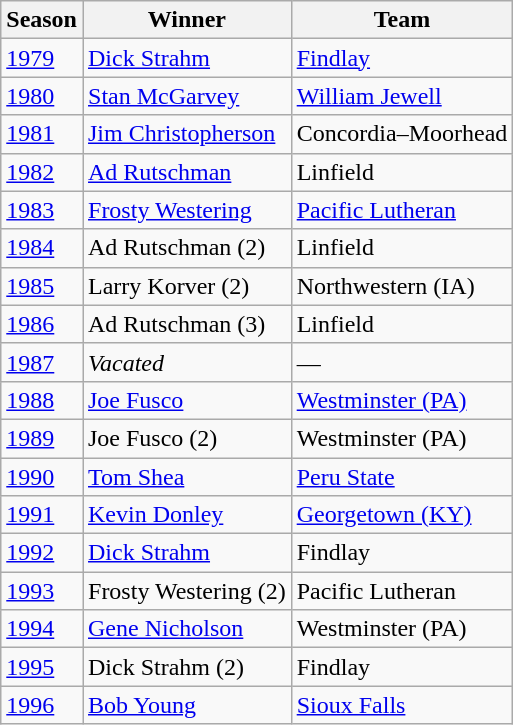<table class="wikitable">
<tr>
<th>Season</th>
<th>Winner</th>
<th>Team</th>
</tr>
<tr>
<td><a href='#'>1979</a></td>
<td><a href='#'>Dick Strahm</a></td>
<td><a href='#'>Findlay</a></td>
</tr>
<tr>
<td><a href='#'>1980</a></td>
<td><a href='#'>Stan McGarvey</a></td>
<td><a href='#'>William Jewell</a></td>
</tr>
<tr>
<td><a href='#'>1981</a></td>
<td><a href='#'>Jim Christopherson</a></td>
<td>Concordia–Moorhead</td>
</tr>
<tr>
<td><a href='#'>1982</a></td>
<td><a href='#'>Ad Rutschman</a></td>
<td>Linfield</td>
</tr>
<tr>
<td><a href='#'>1983</a></td>
<td><a href='#'>Frosty Westering</a></td>
<td><a href='#'>Pacific Lutheran</a></td>
</tr>
<tr>
<td><a href='#'>1984</a></td>
<td>Ad Rutschman (2)</td>
<td>Linfield</td>
</tr>
<tr>
<td><a href='#'>1985</a></td>
<td>Larry Korver (2)</td>
<td>Northwestern (IA)</td>
</tr>
<tr>
<td><a href='#'>1986</a></td>
<td>Ad Rutschman (3)</td>
<td>Linfield</td>
</tr>
<tr>
<td><a href='#'>1987</a></td>
<td><em>Vacated</em></td>
<td>—</td>
</tr>
<tr>
<td><a href='#'>1988</a></td>
<td><a href='#'>Joe Fusco</a></td>
<td><a href='#'>Westminster (PA)</a></td>
</tr>
<tr>
<td><a href='#'>1989</a></td>
<td>Joe Fusco (2)</td>
<td>Westminster (PA)</td>
</tr>
<tr>
<td><a href='#'>1990</a></td>
<td><a href='#'>Tom Shea</a></td>
<td><a href='#'>Peru State</a></td>
</tr>
<tr>
<td><a href='#'>1991</a></td>
<td><a href='#'>Kevin Donley</a></td>
<td><a href='#'>Georgetown (KY)</a></td>
</tr>
<tr>
<td><a href='#'>1992</a></td>
<td><a href='#'>Dick Strahm</a></td>
<td>Findlay</td>
</tr>
<tr>
<td><a href='#'>1993</a></td>
<td>Frosty Westering (2)</td>
<td>Pacific Lutheran</td>
</tr>
<tr>
<td><a href='#'>1994</a></td>
<td><a href='#'>Gene Nicholson</a></td>
<td>Westminster (PA)</td>
</tr>
<tr>
<td><a href='#'>1995</a></td>
<td>Dick Strahm (2)</td>
<td>Findlay</td>
</tr>
<tr>
<td><a href='#'>1996</a></td>
<td><a href='#'>Bob Young</a></td>
<td><a href='#'>Sioux Falls</a></td>
</tr>
</table>
